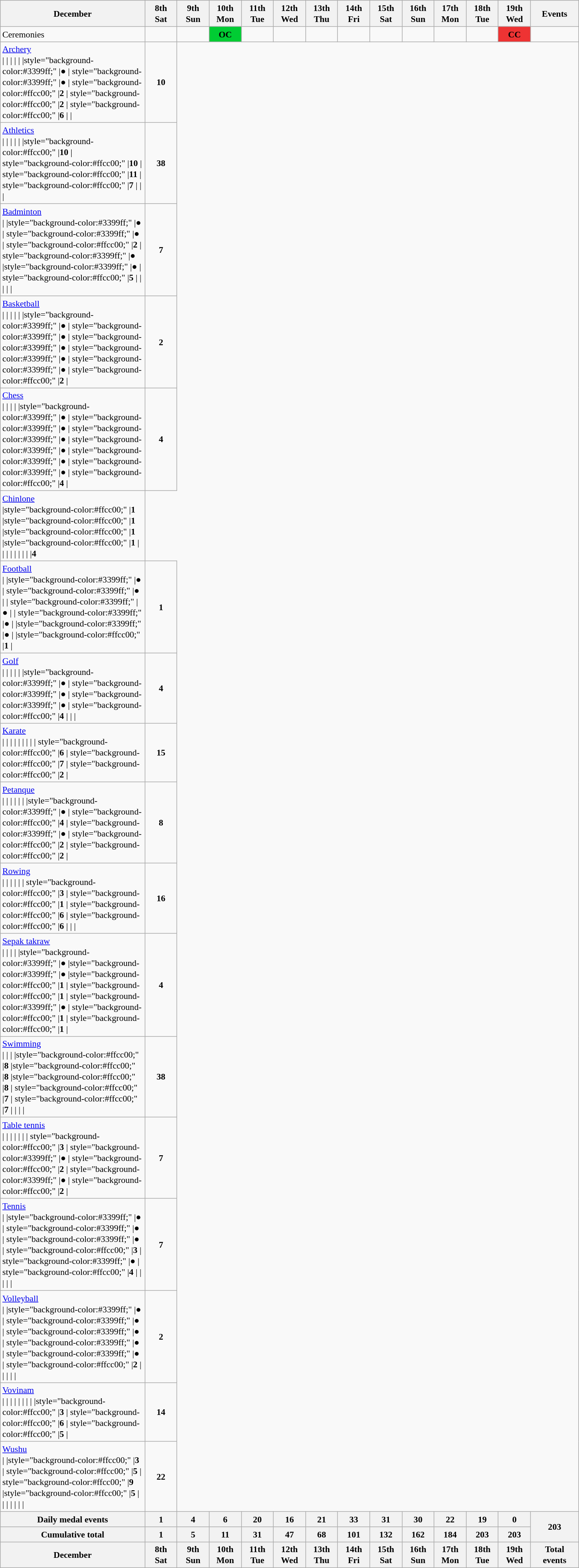<table class="wikitable" style="margin:0.5em auto; font-size:90%; line-height:1.25em;width:75%;">
<tr>
<th style="width:18%;">December</th>
<th style="width:4%;">8th<br>Sat</th>
<th style="width:4%;">9th<br>Sun</th>
<th style="width:4%;">10th<br>Mon</th>
<th style="width:4%;">11th<br>Tue</th>
<th style="width:4%;">12th<br>Wed</th>
<th style="width:4%;">13th<br>Thu</th>
<th style="width:4%;">14th<br>Fri</th>
<th style="width:4%;">15th<br>Sat</th>
<th style="width:4%;">16th<br>Sun</th>
<th style="width:4%;">17th<br>Mon</th>
<th style="width:4%;">18th<br>Tue</th>
<th style="width:4%;">19th<br>Wed</th>
<th style="width:6%;">Events</th>
</tr>
<tr>
<td style="text-align:left;">Ceremonies</td>
<td></td>
<td></td>
<td style="background-color:#00cc33;text-align:center;"><strong>OC</strong></td>
<td></td>
<td></td>
<td></td>
<td></td>
<td></td>
<td></td>
<td></td>
<td></td>
<td style="background-color:#ee3333;text-align:center;"><strong>CC</strong></td>
<td></td>
</tr>
<tr style="text-align:center;">
<td style="text-align:left;"> <a href='#'>Archery</a><br>|
|
|
|
|
|style="background-color:#3399ff;" |●
| style="background-color:#3399ff;" |●
| style="background-color:#ffcc00;" |<strong>2</strong>
| style="background-color:#ffcc00;" |<strong>2</strong>
| style="background-color:#ffcc00;" |<strong>6</strong>
| 
|</td>
<td><strong>10</strong></td>
</tr>
<tr style="text-align:center;">
<td style="text-align:left;"> <a href='#'>Athletics</a><br>|
|
|
|
|
|style="background-color:#ffcc00;" |<strong>10</strong>
| style="background-color:#ffcc00;" |<strong>10</strong>
| style="background-color:#ffcc00;" |<strong>11</strong>
| style="background-color:#ffcc00;" |<strong>7</strong>
| 
|
|</td>
<td><strong>38</strong></td>
</tr>
<tr style="text-align:center;">
<td style="text-align:left;"> <a href='#'>Badminton</a><br>|
|style="background-color:#3399ff;" |●
| style="background-color:#3399ff;" |●
| style="background-color:#ffcc00;" |<strong>2</strong>
| style="background-color:#3399ff;" |●
|style="background-color:#3399ff;" |●
| style="background-color:#ffcc00;" |<strong>5</strong>
| 
| 
|
|
|</td>
<td><strong>7</strong></td>
</tr>
<tr style="text-align:center;">
<td style="text-align:left;"> <a href='#'>Basketball</a><br>|
|
|
|
|
|style="background-color:#3399ff;" |●
| style="background-color:#3399ff;" |●
| style="background-color:#3399ff;" |●
| style="background-color:#3399ff;" |●
| style="background-color:#3399ff;" |●
| style="background-color:#ffcc00;" |<strong>2</strong>
|</td>
<td><strong>2</strong></td>
</tr>
<tr style="text-align:center;">
<td style="text-align:left;"> <a href='#'>Chess</a><br>|
|
|
|
|style="background-color:#3399ff;" |●
| style="background-color:#3399ff;" |●
| style="background-color:#3399ff;" |●
| style="background-color:#3399ff;" |●
| style="background-color:#3399ff;" |●
| style="background-color:#3399ff;" |●
|  style="background-color:#ffcc00;" |<strong>4</strong>
|</td>
<td><strong>4</strong></td>
</tr>
<tr style="text-align:center;">
<td style="text-align:left;"> <a href='#'>Chinlone</a><br>|style="background-color:#ffcc00;" |<strong>1</strong>
|style="background-color:#ffcc00;" |<strong>1</strong>
|style="background-color:#ffcc00;" |<strong>1</strong>
|style="background-color:#ffcc00;" |<strong>1</strong>
|
|
|
|
|
|
|
|
|<strong>4</strong></td>
</tr>
<tr style="text-align:center;">
<td style="text-align:left;"> <a href='#'>Football</a><br>|
|style="background-color:#3399ff;" |●
| style="background-color:#3399ff;" |●
| 
| style="background-color:#3399ff;" |●
| 
| style="background-color:#3399ff;" |●
|  
|style="background-color:#3399ff;" |●
|
|style="background-color:#ffcc00;" |<strong>1</strong>
|</td>
<td><strong>1</strong></td>
</tr>
<tr style="text-align:center;">
<td style="text-align:left;"> <a href='#'>Golf</a><br>|
|
|
|
|
|style="background-color:#3399ff;" |●
| style="background-color:#3399ff;" |●
| style="background-color:#3399ff;" |●
| style="background-color:#ffcc00;" |<strong>4</strong>
| 
| 
|</td>
<td><strong>4</strong></td>
</tr>
<tr style="text-align:center;">
<td style="text-align:left;"> <a href='#'>Karate</a><br>|
|
|
|
|
|
| 
| 
| style="background-color:#ffcc00;" |<strong>6</strong>
| style="background-color:#ffcc00;" |<strong>7</strong>
| style="background-color:#ffcc00;" |<strong>2</strong>
|</td>
<td><strong>15</strong></td>
</tr>
<tr style="text-align:center;">
<td style="text-align:left;"> <a href='#'>Petanque</a><br>|
|
|
|
|
|
|style="background-color:#3399ff;" |●
| style="background-color:#ffcc00;" |<strong>4</strong>
| style="background-color:#3399ff;" |●
| style="background-color:#ffcc00;" |<strong>2</strong>
| style="background-color:#ffcc00;" |<strong>2</strong>
|</td>
<td><strong>8</strong></td>
</tr>
<tr style="text-align:center;">
<td style="text-align:left;"> <a href='#'>Rowing</a><br>|
|
|
|
|
| style="background-color:#ffcc00;" |<strong>3</strong>
| style="background-color:#ffcc00;" |<strong>1</strong>
| style="background-color:#ffcc00;" |<strong>6</strong>
| style="background-color:#ffcc00;" |<strong>6</strong>
| 
| 
|</td>
<td><strong>16</strong></td>
</tr>
<tr style="text-align:center;">
<td style="text-align:left;"> <a href='#'>Sepak takraw</a><br>|
|
|
|
|style="background-color:#3399ff;" |●
|style="background-color:#3399ff;" |●
|style="background-color:#ffcc00;" |<strong>1</strong>
| style="background-color:#ffcc00;" |<strong>1</strong>
| style="background-color:#3399ff;" |●
| style="background-color:#ffcc00;" |<strong>1</strong>
| style="background-color:#ffcc00;" |<strong>1</strong>
|</td>
<td><strong>4</strong></td>
</tr>
<tr style="text-align:center;">
<td style="text-align:left;"> <a href='#'>Swimming</a><br>|
|
|
|style="background-color:#ffcc00;" |<strong>8</strong>
|style="background-color:#ffcc00;" |<strong>8</strong>
|style="background-color:#ffcc00;" |<strong>8</strong>
| style="background-color:#ffcc00;" |<strong>7</strong>
| style="background-color:#ffcc00;" |<strong>7</strong>
| 
| 
| 
|</td>
<td><strong>38</strong></td>
</tr>
<tr style="text-align:center;">
<td style="text-align:left;"> <a href='#'>Table tennis</a><br>|
|
|
|
|
|
| style="background-color:#ffcc00;" |<strong>3</strong>
| style="background-color:#3399ff;" |●
| style="background-color:#ffcc00;" |<strong>2</strong>
| style="background-color:#3399ff;" |●
| style="background-color:#ffcc00;" |<strong>2</strong>
|</td>
<td><strong>7</strong></td>
</tr>
<tr style="text-align:center;">
<td style="text-align:left;"> <a href='#'>Tennis</a><br>|
|style="background-color:#3399ff;" |●
| style="background-color:#3399ff;" |●
| style="background-color:#3399ff;" |●
| style="background-color:#ffcc00;" |<strong>3</strong>
| style="background-color:#3399ff;" |●
| style="background-color:#ffcc00;" |<strong>4</strong>
|
|
| 
|
|</td>
<td><strong>7</strong></td>
</tr>
<tr style="text-align:center;">
<td style="text-align:left;"> <a href='#'>Volleyball</a><br>|
|style="background-color:#3399ff;" |●
| style="background-color:#3399ff;" |●
| style="background-color:#3399ff;" |●
| style="background-color:#3399ff;" |●
| style="background-color:#3399ff;" |●
| style="background-color:#ffcc00;" |<strong>2</strong>
|
|
| 
|
|</td>
<td><strong>2</strong></td>
</tr>
<tr style="text-align:center;">
<td style="text-align:left;"> <a href='#'>Vovinam</a><br>|
|
|
|
|
|
|
|
|style="background-color:#ffcc00;" |<strong>3</strong>
| style="background-color:#ffcc00;" |<strong>6</strong>
| style="background-color:#ffcc00;" |<strong>5</strong>
|</td>
<td><strong>14</strong></td>
</tr>
<tr style="text-align:center;">
<td style="text-align:left;"> <a href='#'>Wushu</a><br>|
|style="background-color:#ffcc00;" |<strong>3</strong>
| style="background-color:#ffcc00;" |<strong>5</strong>
| style="background-color:#ffcc00;" |<strong>9</strong>
|style="background-color:#ffcc00;" |<strong>5</strong>
|
|
|
|
|
|
|</td>
<td><strong>22</strong></td>
</tr>
<tr>
<th>Daily medal events</th>
<th>1</th>
<th>4</th>
<th>6</th>
<th>20</th>
<th>16</th>
<th>21</th>
<th>33</th>
<th>31</th>
<th>30</th>
<th>22</th>
<th>19</th>
<th>0</th>
<th rowspan=2>203</th>
</tr>
<tr>
<th>Cumulative total</th>
<th>1</th>
<th>5</th>
<th>11</th>
<th>31</th>
<th>47</th>
<th>68</th>
<th>101</th>
<th>132</th>
<th>162</th>
<th>184</th>
<th>203</th>
<th>203</th>
</tr>
<tr>
<th>December</th>
<th>8th<br>Sat</th>
<th>9th<br>Sun</th>
<th>10th<br>Mon</th>
<th>11th<br>Tue</th>
<th>12th<br>Wed</th>
<th>13th<br>Thu</th>
<th>14th<br>Fri</th>
<th>15th<br>Sat</th>
<th>16th<br>Sun</th>
<th>17th<br>Mon</th>
<th>18th<br>Tue</th>
<th>19th<br>Wed</th>
<th>Total events</th>
</tr>
</table>
